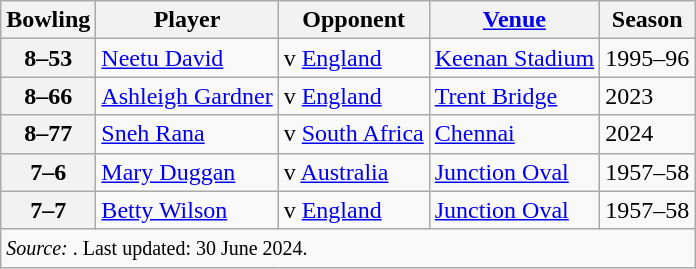<table class="wikitable">
<tr>
<th>Bowling</th>
<th>Player</th>
<th>Opponent</th>
<th><a href='#'>Venue</a></th>
<th>Season</th>
</tr>
<tr>
<th>8–53</th>
<td> <a href='#'>Neetu David</a></td>
<td>v <a href='#'>England</a></td>
<td><a href='#'>Keenan Stadium</a></td>
<td>1995–96</td>
</tr>
<tr>
<th>8–66</th>
<td> <a href='#'>Ashleigh Gardner</a></td>
<td>v <a href='#'>England</a></td>
<td><a href='#'>Trent Bridge</a></td>
<td>2023</td>
</tr>
<tr>
<th>8–77</th>
<td> <a href='#'>Sneh Rana</a></td>
<td>v <a href='#'>South Africa</a></td>
<td><a href='#'>Chennai</a></td>
<td>2024</td>
</tr>
<tr>
<th>7–6</th>
<td> <a href='#'>Mary Duggan</a></td>
<td>v <a href='#'>Australia</a></td>
<td><a href='#'>Junction Oval</a></td>
<td>1957–58</td>
</tr>
<tr>
<th>7–7</th>
<td> <a href='#'>Betty Wilson</a></td>
<td>v <a href='#'>England</a></td>
<td><a href='#'>Junction Oval</a></td>
<td>1957–58</td>
</tr>
<tr>
<td colspan=6><small><em>Source: </em>. Last updated: 30 June 2024.</small></td>
</tr>
</table>
